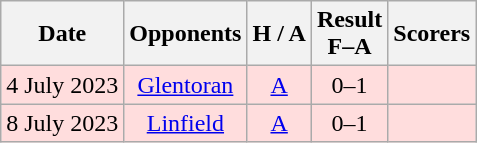<table class="wikitable" style="text-align:center">
<tr>
<th>Date</th>
<th>Opponents</th>
<th>H / A</th>
<th>Result<br>F–A</th>
<th>Scorers</th>
</tr>
<tr bgcolor=#ffdddd>
<td>4 July 2023</td>
<td> <a href='#'>Glentoran</a></td>
<td><a href='#'>A</a></td>
<td>0–1</td>
<td></td>
</tr>
<tr bgcolor=#ffdddd>
<td>8 July 2023</td>
<td> <a href='#'>Linfield</a></td>
<td><a href='#'>A</a></td>
<td>0–1</td>
<td></td>
</tr>
</table>
